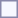<table style="border:1px solid #8888aa; background-color:#f7f8ff; padding:5px; font-size:95%; margin: 0px 12px 12px 0px;">
</table>
